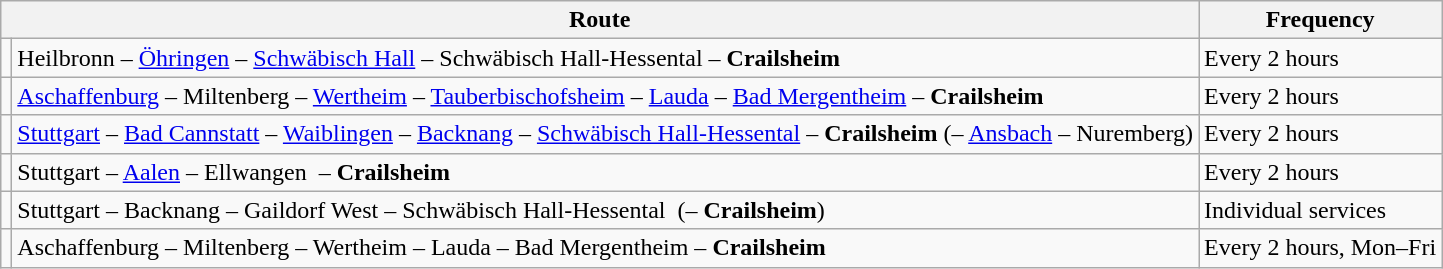<table class="wikitable">
<tr>
<th colspan="2">Route</th>
<th>Frequency</th>
</tr>
<tr>
<td align="center"></td>
<td>Heilbronn – <a href='#'>Öhringen</a> – <a href='#'>Schwäbisch Hall</a> – Schwäbisch Hall-Hessental – <strong>Crailsheim</strong></td>
<td>Every 2 hours</td>
</tr>
<tr>
<td align="center"></td>
<td><a href='#'>Aschaffenburg</a> – Miltenberg – <a href='#'>Wertheim</a> – <a href='#'>Tauberbischofsheim</a> – <a href='#'>Lauda</a> – <a href='#'>Bad Mergentheim</a> – <strong>Crailsheim</strong></td>
<td>Every 2 hours</td>
</tr>
<tr>
<td align="center"></td>
<td><a href='#'>Stuttgart</a> – <a href='#'>Bad Cannstatt</a> – <a href='#'>Waiblingen</a> – <a href='#'>Backnang</a> – <a href='#'>Schwäbisch Hall-Hessental</a> – <strong>Crailsheim</strong> (– <a href='#'>Ansbach</a> – Nuremberg)</td>
<td>Every 2 hours</td>
</tr>
<tr>
<td align="center"></td>
<td>Stuttgart – <a href='#'>Aalen</a> – Ellwangen  – <strong>Crailsheim</strong></td>
<td>Every 2 hours</td>
</tr>
<tr>
<td align="center"></td>
<td>Stuttgart – Backnang – Gaildorf West – Schwäbisch Hall-Hessental  (– <strong>Crailsheim</strong>)</td>
<td>Individual services</td>
</tr>
<tr>
<td align="center"></td>
<td>Aschaffenburg – Miltenberg – Wertheim – Lauda – Bad Mergentheim – <strong>Crailsheim</strong></td>
<td>Every 2 hours, Mon–Fri</td>
</tr>
</table>
